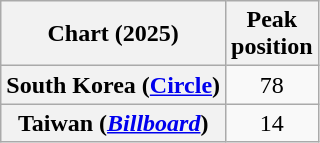<table class="wikitable sortable plainrowheaders" style="text-align:center">
<tr>
<th scope="col">Chart (2025)</th>
<th scope="col">Peak<br>position</th>
</tr>
<tr>
<th scope="row">South Korea (<a href='#'>Circle</a>)</th>
<td>78</td>
</tr>
<tr>
<th scope="row">Taiwan (<em><a href='#'>Billboard</a></em>)</th>
<td>14</td>
</tr>
</table>
